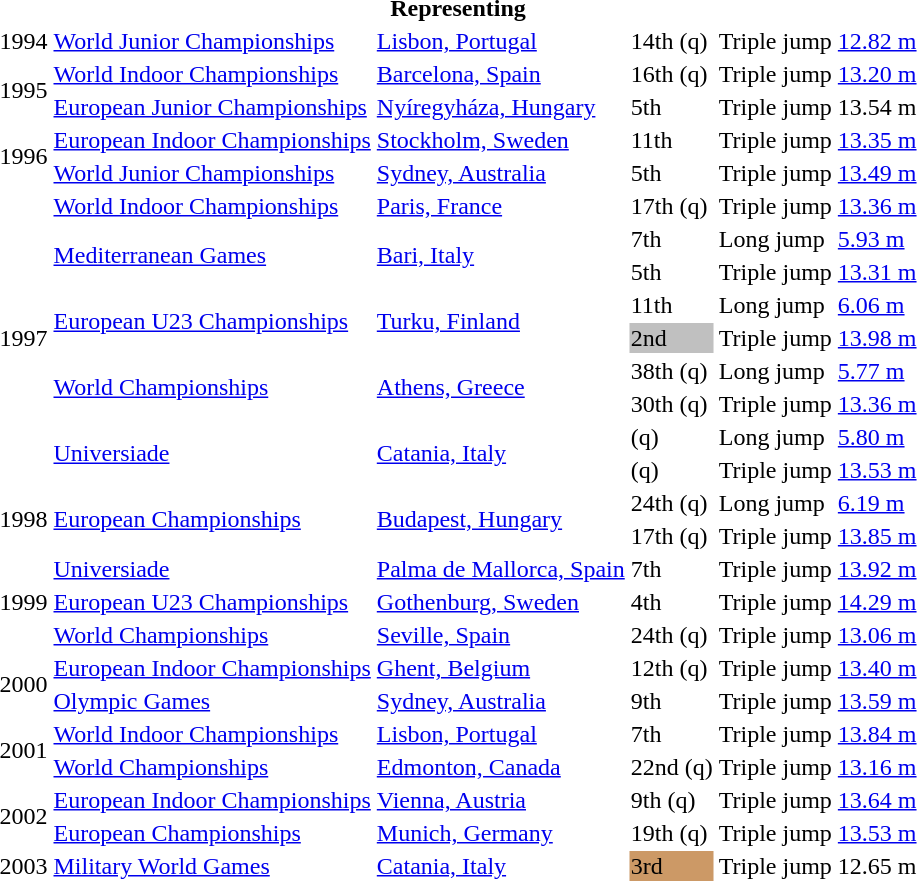<table>
<tr>
<th colspan="6">Representing </th>
</tr>
<tr>
<td>1994</td>
<td><a href='#'>World Junior Championships</a></td>
<td><a href='#'>Lisbon, Portugal</a></td>
<td>14th (q)</td>
<td>Triple jump</td>
<td><a href='#'>12.82 m</a></td>
</tr>
<tr>
<td rowspan=2>1995</td>
<td><a href='#'>World Indoor Championships</a></td>
<td><a href='#'>Barcelona, Spain</a></td>
<td>16th (q)</td>
<td>Triple jump</td>
<td><a href='#'>13.20 m</a></td>
</tr>
<tr>
<td><a href='#'>European Junior Championships</a></td>
<td><a href='#'>Nyíregyháza, Hungary</a></td>
<td>5th</td>
<td>Triple jump</td>
<td>13.54 m</td>
</tr>
<tr>
<td rowspan=2>1996</td>
<td><a href='#'>European Indoor Championships</a></td>
<td><a href='#'>Stockholm, Sweden</a></td>
<td>11th</td>
<td>Triple jump</td>
<td><a href='#'>13.35 m</a></td>
</tr>
<tr>
<td><a href='#'>World Junior Championships</a></td>
<td><a href='#'>Sydney, Australia</a></td>
<td>5th</td>
<td>Triple jump</td>
<td><a href='#'>13.49 m</a></td>
</tr>
<tr>
<td rowspan=9>1997</td>
<td><a href='#'>World Indoor Championships</a></td>
<td><a href='#'>Paris, France</a></td>
<td>17th (q)</td>
<td>Triple jump</td>
<td><a href='#'>13.36 m</a></td>
</tr>
<tr>
<td rowspan=2><a href='#'>Mediterranean Games</a></td>
<td rowspan=2><a href='#'>Bari, Italy</a></td>
<td>7th</td>
<td>Long jump</td>
<td><a href='#'>5.93 m</a></td>
</tr>
<tr>
<td>5th</td>
<td>Triple jump</td>
<td><a href='#'>13.31 m</a></td>
</tr>
<tr>
<td rowspan=2><a href='#'>European U23 Championships</a></td>
<td rowspan=2><a href='#'>Turku, Finland</a></td>
<td>11th</td>
<td>Long jump</td>
<td><a href='#'>6.06 m</a></td>
</tr>
<tr>
<td bgcolor="silver">2nd</td>
<td>Triple jump</td>
<td><a href='#'>13.98 m</a></td>
</tr>
<tr>
<td rowspan=2><a href='#'>World Championships</a></td>
<td rowspan=2><a href='#'>Athens, Greece</a></td>
<td>38th (q)</td>
<td>Long jump</td>
<td><a href='#'>5.77 m</a></td>
</tr>
<tr>
<td>30th (q)</td>
<td>Triple jump</td>
<td><a href='#'>13.36 m</a></td>
</tr>
<tr>
<td rowspan=2><a href='#'>Universiade</a></td>
<td rowspan=2><a href='#'>Catania, Italy</a></td>
<td>(q)</td>
<td>Long jump</td>
<td><a href='#'>5.80 m</a></td>
</tr>
<tr>
<td>(q)</td>
<td>Triple jump</td>
<td><a href='#'>13.53 m</a></td>
</tr>
<tr>
<td rowspan=2>1998</td>
<td rowspan=2><a href='#'>European Championships</a></td>
<td rowspan=2><a href='#'>Budapest, Hungary</a></td>
<td>24th (q)</td>
<td>Long jump</td>
<td><a href='#'>6.19 m</a></td>
</tr>
<tr>
<td>17th (q)</td>
<td>Triple jump</td>
<td><a href='#'>13.85 m</a></td>
</tr>
<tr>
<td rowspan=3>1999</td>
<td><a href='#'>Universiade</a></td>
<td><a href='#'>Palma de Mallorca, Spain</a></td>
<td>7th</td>
<td>Triple jump</td>
<td><a href='#'>13.92 m</a></td>
</tr>
<tr>
<td><a href='#'>European U23 Championships</a></td>
<td><a href='#'>Gothenburg, Sweden</a></td>
<td>4th</td>
<td>Triple jump</td>
<td><a href='#'>14.29 m</a></td>
</tr>
<tr>
<td><a href='#'>World Championships</a></td>
<td><a href='#'>Seville, Spain</a></td>
<td>24th (q)</td>
<td>Triple jump</td>
<td><a href='#'>13.06 m</a></td>
</tr>
<tr>
<td rowspan=2>2000</td>
<td><a href='#'>European Indoor Championships</a></td>
<td><a href='#'>Ghent, Belgium</a></td>
<td>12th (q)</td>
<td>Triple jump</td>
<td><a href='#'>13.40 m</a></td>
</tr>
<tr>
<td><a href='#'>Olympic Games</a></td>
<td><a href='#'>Sydney, Australia</a></td>
<td>9th</td>
<td>Triple jump</td>
<td><a href='#'>13.59 m</a></td>
</tr>
<tr>
<td rowspan=2>2001</td>
<td><a href='#'>World Indoor Championships</a></td>
<td><a href='#'>Lisbon, Portugal</a></td>
<td>7th</td>
<td>Triple jump</td>
<td><a href='#'>13.84 m</a></td>
</tr>
<tr>
<td><a href='#'>World Championships</a></td>
<td><a href='#'>Edmonton, Canada</a></td>
<td>22nd (q)</td>
<td>Triple jump</td>
<td><a href='#'>13.16 m</a></td>
</tr>
<tr>
<td rowspan=2>2002</td>
<td><a href='#'>European Indoor Championships</a></td>
<td><a href='#'>Vienna, Austria</a></td>
<td>9th (q)</td>
<td>Triple jump</td>
<td><a href='#'>13.64 m</a></td>
</tr>
<tr>
<td><a href='#'>European Championships</a></td>
<td><a href='#'>Munich, Germany</a></td>
<td>19th (q)</td>
<td>Triple jump</td>
<td><a href='#'>13.53 m</a></td>
</tr>
<tr>
<td>2003</td>
<td><a href='#'>Military World Games</a></td>
<td><a href='#'>Catania, Italy</a></td>
<td bgcolor="cc9966">3rd</td>
<td>Triple jump</td>
<td>12.65 m</td>
</tr>
</table>
